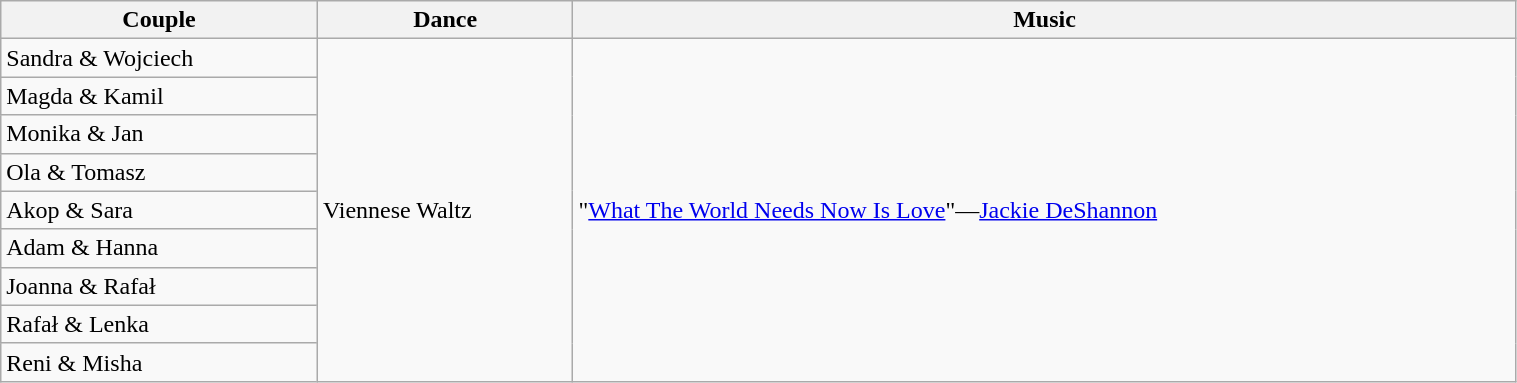<table class="wikitable" style="width:80%;">
<tr>
<th>Couple</th>
<th>Dance</th>
<th>Music</th>
</tr>
<tr>
<td>Sandra & Wojciech</td>
<td rowspan="9">Viennese Waltz</td>
<td rowspan="9">"<a href='#'>What The World Needs Now Is Love</a>"—<a href='#'>Jackie DeShannon</a></td>
</tr>
<tr>
<td>Magda & Kamil</td>
</tr>
<tr>
<td>Monika & Jan</td>
</tr>
<tr>
<td>Ola & Tomasz</td>
</tr>
<tr>
<td>Akop & Sara</td>
</tr>
<tr>
<td>Adam & Hanna</td>
</tr>
<tr>
<td>Joanna & Rafał</td>
</tr>
<tr>
<td>Rafał & Lenka</td>
</tr>
<tr>
<td>Reni & Misha</td>
</tr>
</table>
